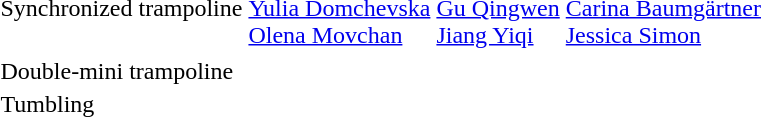<table>
<tr>
<td>Synchronized trampoline<br></td>
<td><br><a href='#'>Yulia Domchevska</a><br><a href='#'>Olena Movchan</a></td>
<td><br><a href='#'>Gu Qingwen</a><br><a href='#'>Jiang Yiqi</a></td>
<td><br><a href='#'>Carina Baumgärtner</a><br><a href='#'>Jessica Simon</a></td>
</tr>
<tr>
</tr>
<tr>
<td>Double-mini trampoline<br></td>
<td></td>
<td></td>
<td></td>
</tr>
<tr>
<td>Tumbling<br></td>
<td></td>
<td></td>
<td></td>
</tr>
</table>
